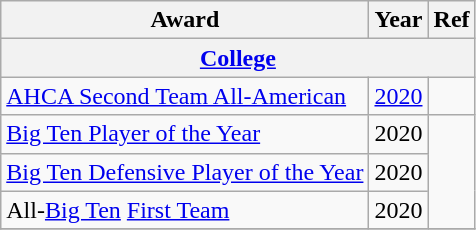<table class="wikitable">
<tr>
<th>Award</th>
<th>Year</th>
<th>Ref</th>
</tr>
<tr>
<th colspan="3"><a href='#'>College</a></th>
</tr>
<tr>
<td><a href='#'>AHCA Second Team All-American</a></td>
<td><a href='#'>2020</a></td>
<td></td>
</tr>
<tr>
<td><a href='#'>Big Ten Player of the Year</a></td>
<td>2020</td>
<td rowspan="3"></td>
</tr>
<tr>
<td><a href='#'>Big Ten Defensive Player of the Year</a></td>
<td>2020</td>
</tr>
<tr>
<td>All-<a href='#'>Big Ten</a> <a href='#'>First Team</a></td>
<td>2020</td>
</tr>
<tr>
</tr>
</table>
